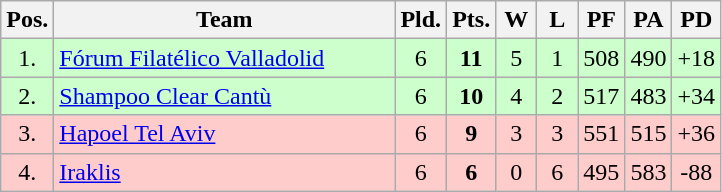<table class="wikitable" style="text-align:center">
<tr>
<th width=15>Pos.</th>
<th width=220>Team</th>
<th width=20>Pld.</th>
<th width=20>Pts.</th>
<th width=20>W</th>
<th width=20>L</th>
<th width=20>PF</th>
<th width=20>PA</th>
<th width=20>PD</th>
</tr>
<tr style="background: #ccffcc;">
<td>1.</td>
<td align=left> <a href='#'>Fórum Filatélico Valladolid</a></td>
<td>6</td>
<td><strong>11</strong></td>
<td>5</td>
<td>1</td>
<td>508</td>
<td>490</td>
<td>+18</td>
</tr>
<tr style="background: #ccffcc;">
<td>2.</td>
<td align=left> <a href='#'>Shampoo Clear Cantù</a></td>
<td>6</td>
<td><strong>10</strong></td>
<td>4</td>
<td>2</td>
<td>517</td>
<td>483</td>
<td>+34</td>
</tr>
<tr style="background: #ffcccc;">
<td>3.</td>
<td align=left> <a href='#'>Hapoel Tel Aviv</a></td>
<td>6</td>
<td><strong>9</strong></td>
<td>3</td>
<td>3</td>
<td>551</td>
<td>515</td>
<td>+36</td>
</tr>
<tr style="background: #ffcccc;">
<td>4.</td>
<td align=left> <a href='#'>Iraklis</a></td>
<td>6</td>
<td><strong>6</strong></td>
<td>0</td>
<td>6</td>
<td>495</td>
<td>583</td>
<td>-88</td>
</tr>
</table>
